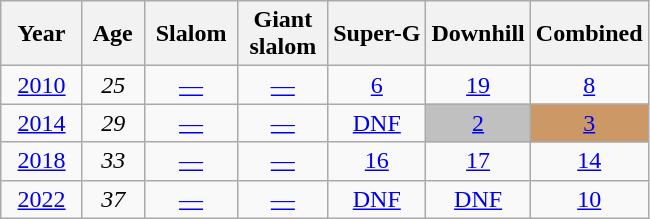<table class=wikitable style="text-align:center">
<tr>
<th>  Year  </th>
<th> Age </th>
<th> Slalom </th>
<th> Giant <br> slalom </th>
<th>Super-G</th>
<th>Downhill</th>
<th>Combined</th>
</tr>
<tr>
<td><a href='#'>2010</a></td>
<td><em>25</em></td>
<td><a href='#'>—</a></td>
<td><a href='#'>—</a></td>
<td><a href='#'>6</a></td>
<td><a href='#'>19</a></td>
<td><a href='#'>8</a></td>
</tr>
<tr>
<td><a href='#'>2014</a></td>
<td><em>29</em></td>
<td><a href='#'>—</a></td>
<td><a href='#'>—</a></td>
<td><a href='#'>DNF</a></td>
<td style="background:silver;"><a href='#'>2</a></td>
<td style="background:#c96;"><a href='#'>3</a></td>
</tr>
<tr>
<td><a href='#'>2018</a></td>
<td><em>33</em></td>
<td><a href='#'>—</a></td>
<td><a href='#'>—</a></td>
<td><a href='#'>16</a></td>
<td><a href='#'>17</a></td>
<td><a href='#'>14</a></td>
</tr>
<tr>
<td><a href='#'>2022</a></td>
<td><em>37</em></td>
<td><a href='#'>—</a></td>
<td><a href='#'>—</a></td>
<td><a href='#'>DNF</a></td>
<td><a href='#'>DNF</a></td>
<td><a href='#'>10</a></td>
</tr>
</table>
